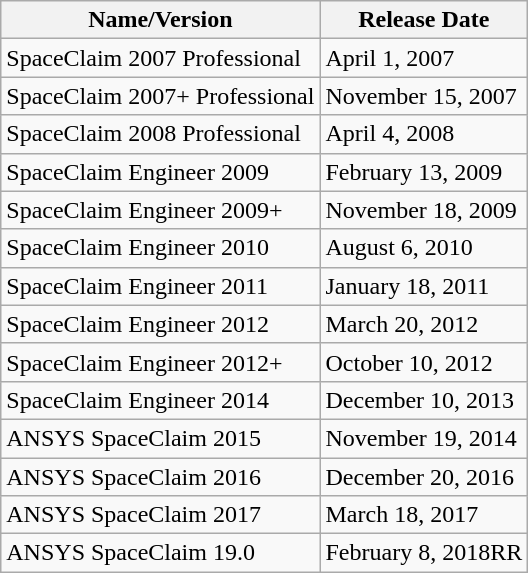<table class="wikitable">
<tr>
<th>Name/Version</th>
<th>Release Date</th>
</tr>
<tr>
<td>SpaceClaim 2007 Professional</td>
<td>April 1, 2007</td>
</tr>
<tr>
<td>SpaceClaim 2007+ Professional</td>
<td>November 15, 2007</td>
</tr>
<tr>
<td>SpaceClaim 2008 Professional</td>
<td>April 4, 2008</td>
</tr>
<tr>
<td>SpaceClaim Engineer 2009</td>
<td>February 13, 2009</td>
</tr>
<tr>
<td>SpaceClaim Engineer 2009+</td>
<td>November 18, 2009</td>
</tr>
<tr>
<td>SpaceClaim Engineer 2010</td>
<td>August 6, 2010</td>
</tr>
<tr>
<td>SpaceClaim Engineer 2011</td>
<td>January 18, 2011</td>
</tr>
<tr>
<td>SpaceClaim Engineer 2012</td>
<td>March 20, 2012</td>
</tr>
<tr>
<td>SpaceClaim Engineer 2012+</td>
<td>October 10, 2012</td>
</tr>
<tr>
<td>SpaceClaim Engineer 2014</td>
<td>December 10, 2013</td>
</tr>
<tr>
<td>ANSYS SpaceClaim 2015</td>
<td>November 19, 2014</td>
</tr>
<tr>
<td>ANSYS SpaceClaim 2016</td>
<td>December 20, 2016</td>
</tr>
<tr>
<td>ANSYS SpaceClaim 2017</td>
<td>March 18, 2017</td>
</tr>
<tr>
<td>ANSYS SpaceClaim 19.0</td>
<td>February 8, 2018RR</td>
</tr>
</table>
